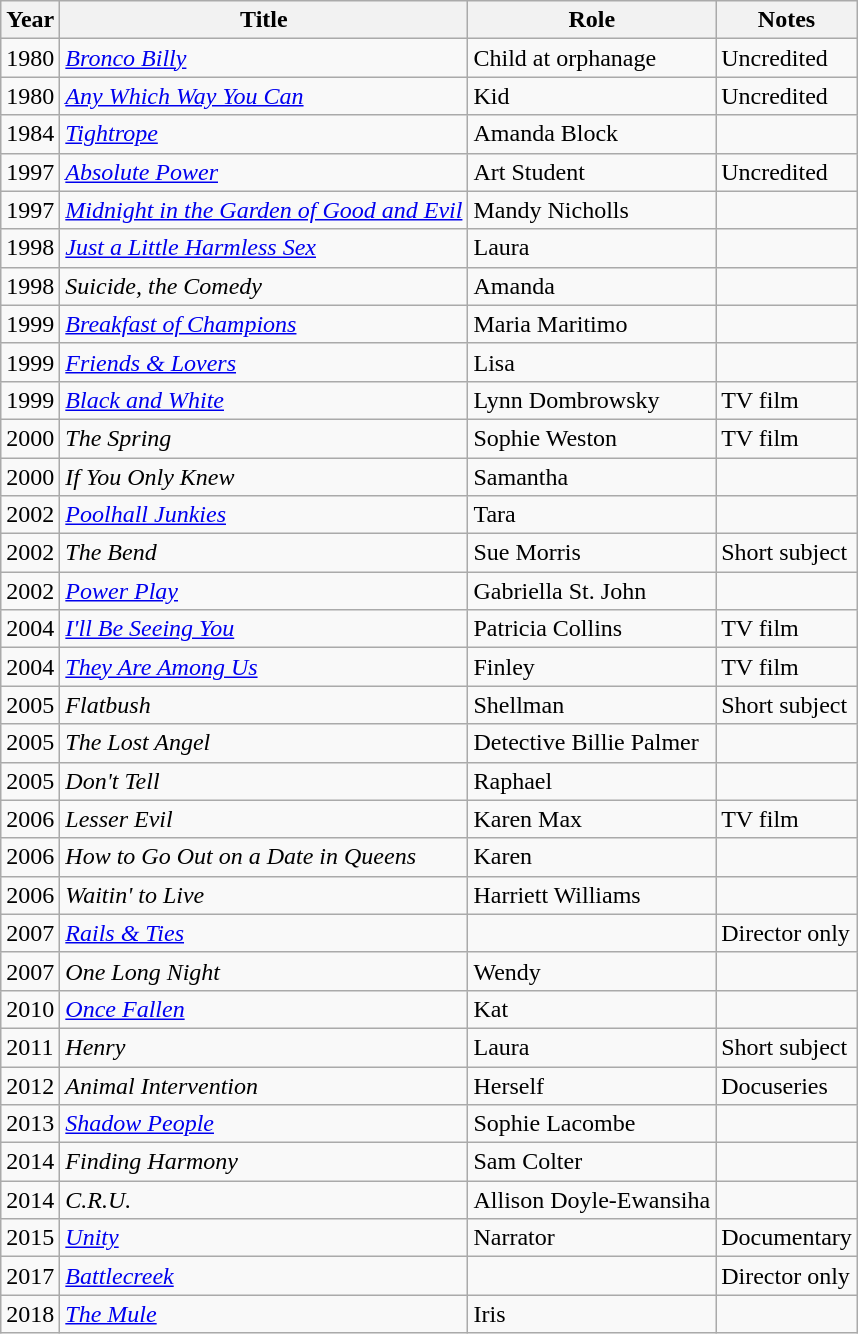<table class="wikitable sortable">
<tr>
<th>Year</th>
<th>Title</th>
<th>Role</th>
<th>Notes</th>
</tr>
<tr>
<td>1980</td>
<td><em><a href='#'>Bronco Billy</a></em></td>
<td>Child at orphanage</td>
<td>Uncredited</td>
</tr>
<tr>
<td>1980</td>
<td><em><a href='#'>Any Which Way You Can</a></em></td>
<td>Kid</td>
<td>Uncredited</td>
</tr>
<tr>
<td>1984</td>
<td><em><a href='#'>Tightrope</a></em></td>
<td>Amanda Block</td>
<td></td>
</tr>
<tr>
<td>1997</td>
<td><em><a href='#'>Absolute Power</a></em></td>
<td>Art Student</td>
<td>Uncredited</td>
</tr>
<tr>
<td>1997</td>
<td><em><a href='#'>Midnight in the Garden of Good and Evil</a></em></td>
<td>Mandy Nicholls</td>
<td></td>
</tr>
<tr>
<td>1998</td>
<td><em><a href='#'>Just a Little Harmless Sex</a></em></td>
<td>Laura</td>
<td></td>
</tr>
<tr>
<td>1998</td>
<td><em>Suicide, the Comedy</em></td>
<td>Amanda</td>
<td></td>
</tr>
<tr>
<td>1999</td>
<td><em><a href='#'>Breakfast of Champions</a></em></td>
<td>Maria Maritimo</td>
<td></td>
</tr>
<tr>
<td>1999</td>
<td><em><a href='#'>Friends & Lovers</a></em></td>
<td>Lisa</td>
<td></td>
</tr>
<tr>
<td>1999</td>
<td><em><a href='#'>Black and White</a></em></td>
<td>Lynn Dombrowsky</td>
<td>TV film</td>
</tr>
<tr>
<td>2000</td>
<td><em>The Spring</em></td>
<td>Sophie Weston</td>
<td>TV film</td>
</tr>
<tr>
<td>2000</td>
<td><em>If You Only Knew</em></td>
<td>Samantha</td>
<td></td>
</tr>
<tr>
<td>2002</td>
<td><em><a href='#'>Poolhall Junkies</a></em></td>
<td>Tara</td>
<td></td>
</tr>
<tr>
<td>2002</td>
<td><em>The Bend</em></td>
<td>Sue Morris</td>
<td>Short subject</td>
</tr>
<tr>
<td>2002</td>
<td><em><a href='#'>Power Play</a></em></td>
<td>Gabriella St. John</td>
<td></td>
</tr>
<tr>
<td>2004</td>
<td><em><a href='#'>I'll Be Seeing You</a></em></td>
<td>Patricia Collins</td>
<td>TV film</td>
</tr>
<tr>
<td>2004</td>
<td><em><a href='#'>They Are Among Us</a></em></td>
<td>Finley</td>
<td>TV film</td>
</tr>
<tr>
<td>2005</td>
<td><em>Flatbush</em></td>
<td>Shellman</td>
<td>Short subject</td>
</tr>
<tr>
<td>2005</td>
<td><em>The Lost Angel</em></td>
<td>Detective Billie Palmer</td>
<td></td>
</tr>
<tr>
<td>2005</td>
<td><em>Don't Tell</em></td>
<td>Raphael</td>
<td></td>
</tr>
<tr>
<td>2006</td>
<td><em>Lesser Evil</em></td>
<td>Karen Max</td>
<td>TV film</td>
</tr>
<tr>
<td>2006</td>
<td><em>How to Go Out on a Date in Queens</em></td>
<td>Karen</td>
<td></td>
</tr>
<tr>
<td>2006</td>
<td><em>Waitin' to Live</em></td>
<td>Harriett Williams</td>
<td></td>
</tr>
<tr>
<td>2007</td>
<td><em><a href='#'>Rails & Ties</a></em></td>
<td></td>
<td>Director only</td>
</tr>
<tr>
<td>2007</td>
<td><em>One Long Night</em></td>
<td>Wendy</td>
<td></td>
</tr>
<tr>
<td>2010</td>
<td><em><a href='#'>Once Fallen</a></em></td>
<td>Kat</td>
<td></td>
</tr>
<tr>
<td>2011</td>
<td><em>Henry</em></td>
<td>Laura</td>
<td>Short subject</td>
</tr>
<tr>
<td>2012</td>
<td><em>Animal Intervention</em></td>
<td>Herself</td>
<td>Docuseries</td>
</tr>
<tr>
<td>2013</td>
<td><em><a href='#'>Shadow People</a></em></td>
<td>Sophie Lacombe</td>
<td></td>
</tr>
<tr>
<td>2014</td>
<td><em>Finding Harmony</em></td>
<td>Sam Colter</td>
<td></td>
</tr>
<tr>
<td>2014</td>
<td><em>C.R.U.</em></td>
<td>Allison Doyle-Ewansiha</td>
<td></td>
</tr>
<tr>
<td>2015</td>
<td><em><a href='#'>Unity</a></em></td>
<td>Narrator</td>
<td>Documentary</td>
</tr>
<tr>
<td>2017</td>
<td><em><a href='#'>Battlecreek</a></em></td>
<td></td>
<td>Director only</td>
</tr>
<tr>
<td>2018</td>
<td><em><a href='#'>The Mule</a></em></td>
<td>Iris</td>
<td></td>
</tr>
</table>
